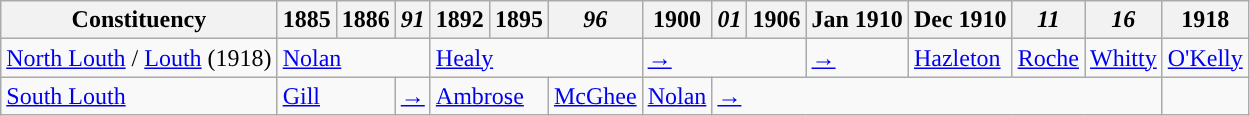<table class="wikitable">
<tr>
<th>Constituency</th>
<th>1885</th>
<th>1886</th>
<th><em>91</em></th>
<th>1892</th>
<th>1895</th>
<th><em>96</em></th>
<th>1900</th>
<th><em>01</em></th>
<th>1906</th>
<th>Jan 1910</th>
<th>Dec 1910</th>
<th><em>11</em></th>
<th><em>16</em></th>
<th>1918</th>
</tr>
<tr>
<td><a href='#'>North Louth</a> / <a href='#'>Louth</a> (1918)</td>
<td colspan="3"><a href='#'>Nolan</a></td>
<td colspan="3"><a href='#'>Healy</a></td>
<td colspan="3"><a href='#'>→</a></td>
<td><a href='#'>→</a></td>
<td><a href='#'>Hazleton</a></td>
<td><a href='#'>Roche</a></td>
<td><a href='#'>Whitty</a></td>
<td><a href='#'>O'Kelly</a></td>
</tr>
<tr>
<td><a href='#'>South Louth</a></td>
<td colspan="2"><a href='#'>Gill</a></td>
<td><a href='#'>→</a></td>
<td colspan="2"><a href='#'>Ambrose</a></td>
<td><a href='#'>McGhee</a></td>
<td><a href='#'>Nolan</a></td>
<td colspan="6"><a href='#'>→</a></td>
<td></td>
</tr>
</table>
